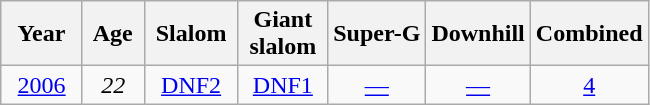<table class=wikitable style="text-align:center">
<tr>
<th>  Year  </th>
<th> Age </th>
<th> Slalom </th>
<th>Giant<br> slalom </th>
<th>Super-G</th>
<th>Downhill</th>
<th>Combined</th>
</tr>
<tr>
<td><a href='#'>2006</a></td>
<td><em>22</em></td>
<td><a href='#'>DNF2</a></td>
<td><a href='#'>DNF1</a></td>
<td><a href='#'>—</a></td>
<td><a href='#'>—</a></td>
<td><a href='#'>4</a></td>
</tr>
</table>
